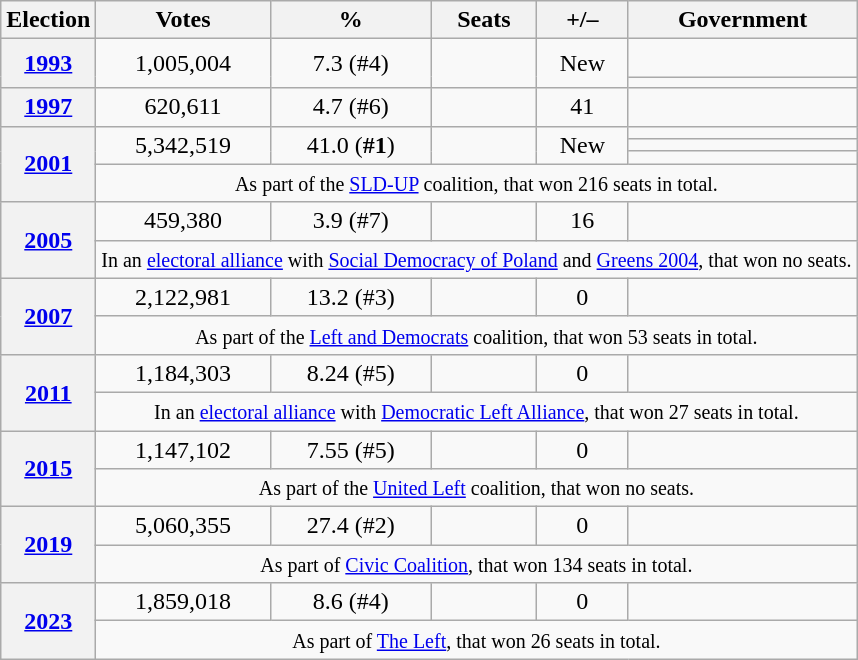<table class=wikitable style="text-align:center;">
<tr>
<th>Election</th>
<th>Votes</th>
<th>%</th>
<th>Seats</th>
<th>+/–</th>
<th>Government</th>
</tr>
<tr>
<th rowspan="2"><a href='#'>1993</a></th>
<td rowspan="2">1,005,004</td>
<td rowspan="2">7.3 (#4)</td>
<td rowspan="2"></td>
<td rowspan="2">New</td>
<td><br></td>
</tr>
<tr>
<td></td>
</tr>
<tr>
<th><a href='#'>1997</a></th>
<td>620,611</td>
<td>4.7 (#6)</td>
<td></td>
<td> 41</td>
<td></td>
</tr>
<tr>
<th rowspan="4"><a href='#'>2001</a></th>
<td rowspan="3">5,342,519</td>
<td rowspan="3">41.0 (<strong>#1</strong>)</td>
<td rowspan="3"></td>
<td rowspan="3">New</td>
<td></td>
</tr>
<tr>
<td></td>
</tr>
<tr>
<td></td>
</tr>
<tr>
<td colspan=6><small>As part of the <a href='#'>SLD-UP</a> coalition, that won 216 seats in total.</small></td>
</tr>
<tr>
<th rowspan="2"><a href='#'>2005</a></th>
<td>459,380</td>
<td>3.9 (#7)</td>
<td></td>
<td> 16</td>
<td></td>
</tr>
<tr>
<td colspan=7><small>In an <a href='#'>electoral alliance</a> with <a href='#'>Social Democracy of Poland</a> and <a href='#'>Greens 2004</a>, that won no seats.</small></td>
</tr>
<tr>
<th rowspan="2"><a href='#'>2007</a></th>
<td>2,122,981</td>
<td>13.2 (#3)</td>
<td></td>
<td> 0</td>
<td></td>
</tr>
<tr>
<td colspan=7><small>As part of the <a href='#'>Left and Democrats</a> coalition, that won 53 seats in total.</small></td>
</tr>
<tr>
<th rowspan="2"><a href='#'>2011</a></th>
<td>1,184,303</td>
<td>8.24 (#5)</td>
<td></td>
<td> 0</td>
<td></td>
</tr>
<tr>
<td colspan=7><small>In an <a href='#'>electoral alliance</a> with <a href='#'>Democratic Left Alliance</a>, that won 27 seats in total.</small></td>
</tr>
<tr>
<th rowspan="2"><a href='#'>2015</a></th>
<td>1,147,102</td>
<td>7.55 (#5)</td>
<td></td>
<td> 0</td>
<td></td>
</tr>
<tr>
<td colspan=7><small>As part of the <a href='#'>United Left</a> coalition, that won no seats.</small></td>
</tr>
<tr>
<th rowspan="2"><a href='#'>2019</a></th>
<td>5,060,355</td>
<td>27.4 (#2)</td>
<td></td>
<td> 0</td>
<td></td>
</tr>
<tr>
<td colspan=7><small>As part of <a href='#'>Civic Coalition</a>, that won 134 seats in total.</small></td>
</tr>
<tr>
<th rowspan="2"><a href='#'>2023</a></th>
<td>1,859,018</td>
<td>8.6 (#4)</td>
<td></td>
<td> 0</td>
<td></td>
</tr>
<tr>
<td colspan=7><small>As part of <a href='#'>The Left</a>, that won 26 seats in total.</small></td>
</tr>
</table>
